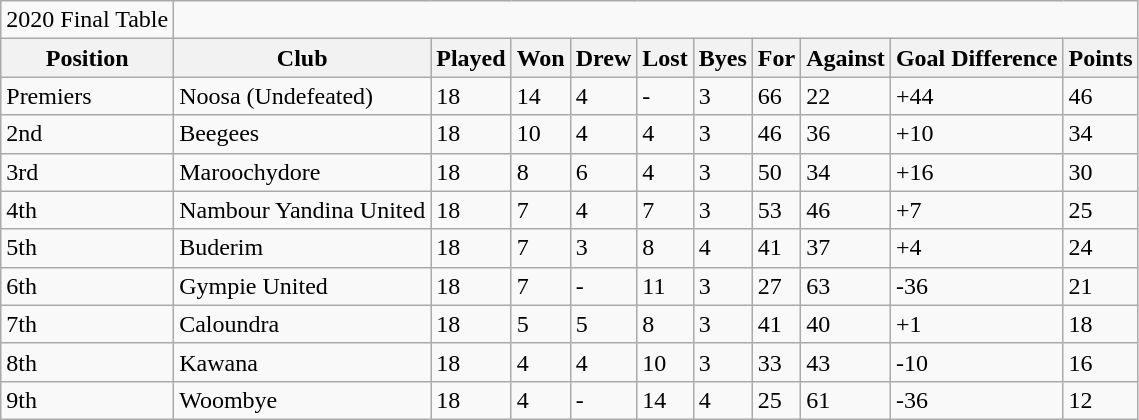<table class="wikitable">
<tr>
<td>2020 Final Table</td>
</tr>
<tr>
<th>Position</th>
<th>Club</th>
<th>Played</th>
<th>Won</th>
<th>Drew</th>
<th>Lost</th>
<th>Byes</th>
<th>For</th>
<th>Against</th>
<th>Goal Difference</th>
<th>Points</th>
</tr>
<tr>
<td>Premiers</td>
<td>Noosa (Undefeated)</td>
<td>18</td>
<td>14</td>
<td>4</td>
<td>-</td>
<td>3</td>
<td>66</td>
<td>22</td>
<td>+44</td>
<td>46</td>
</tr>
<tr>
<td>2nd</td>
<td>Beegees</td>
<td>18</td>
<td>10</td>
<td>4</td>
<td>4</td>
<td>3</td>
<td>46</td>
<td>36</td>
<td>+10</td>
<td>34</td>
</tr>
<tr>
<td>3rd</td>
<td>Maroochydore</td>
<td>18</td>
<td>8</td>
<td>6</td>
<td>4</td>
<td>3</td>
<td>50</td>
<td>34</td>
<td>+16</td>
<td>30</td>
</tr>
<tr>
<td>4th</td>
<td>Nambour Yandina United</td>
<td>18</td>
<td>7</td>
<td>4</td>
<td>7</td>
<td>3</td>
<td>53</td>
<td>46</td>
<td>+7</td>
<td>25</td>
</tr>
<tr>
<td>5th</td>
<td>Buderim</td>
<td>18</td>
<td>7</td>
<td>3</td>
<td>8</td>
<td>4</td>
<td>41</td>
<td>37</td>
<td>+4</td>
<td>24</td>
</tr>
<tr>
<td>6th</td>
<td>Gympie United</td>
<td>18</td>
<td>7</td>
<td>-</td>
<td>11</td>
<td>3</td>
<td>27</td>
<td>63</td>
<td>-36</td>
<td>21</td>
</tr>
<tr>
<td>7th</td>
<td>Caloundra</td>
<td>18</td>
<td>5</td>
<td>5</td>
<td>8</td>
<td>3</td>
<td>41</td>
<td>40</td>
<td>+1</td>
<td>18</td>
</tr>
<tr>
<td>8th</td>
<td>Kawana</td>
<td>18</td>
<td>4</td>
<td>4</td>
<td>10</td>
<td>3</td>
<td>33</td>
<td>43</td>
<td>-10</td>
<td>16</td>
</tr>
<tr>
<td>9th</td>
<td>Woombye</td>
<td>18</td>
<td>4</td>
<td>-</td>
<td>14</td>
<td>4</td>
<td>25</td>
<td>61</td>
<td>-36</td>
<td>12</td>
</tr>
</table>
